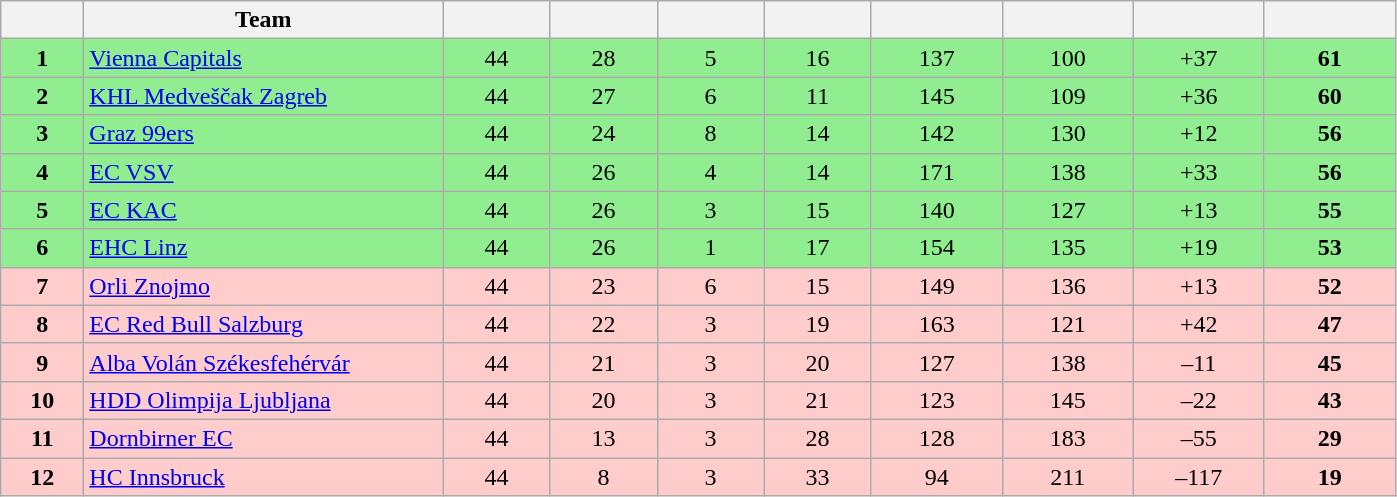<table class="wikitable" style="text-align: center;">
<tr>
<th style="width:3em"></th>
<th style="width:14.5em;" class="unsortable">Team</th>
<th style="width:4em;" class="unsortable"></th>
<th style="width:4em;"></th>
<th style="width:4em;"></th>
<th style="width:4em;"></th>
<th style="width:5em;"></th>
<th style="width:5em;"></th>
<th style="width:5em;"></th>
<th style="width:5em;"></th>
</tr>
<tr bgcolor=90EE90>
<td><strong>1</strong></td>
<td align=left> <a href='#'>Vienna Capitals</a></td>
<td>44</td>
<td>28</td>
<td>5</td>
<td>16</td>
<td>137</td>
<td>100</td>
<td>+37</td>
<td><strong>61</strong></td>
</tr>
<tr bgcolor=90EE90>
<td><strong>2</strong></td>
<td align=left> <a href='#'>KHL Medveščak Zagreb</a></td>
<td>44</td>
<td>27</td>
<td>6</td>
<td>11</td>
<td>145</td>
<td>109</td>
<td>+36</td>
<td><strong>60</strong></td>
</tr>
<tr bgcolor=90EE90>
<td><strong>3</strong></td>
<td align=left> <a href='#'>Graz 99ers</a></td>
<td>44</td>
<td>24</td>
<td>8</td>
<td>14</td>
<td>142</td>
<td>130</td>
<td>+12</td>
<td><strong>56</strong></td>
</tr>
<tr bgcolor=90EE90>
<td><strong>4</strong></td>
<td align=left> <a href='#'>EC VSV</a></td>
<td>44</td>
<td>26</td>
<td>4</td>
<td>14</td>
<td>171</td>
<td>138</td>
<td>+33</td>
<td><strong>56</strong></td>
</tr>
<tr bgcolor=90EE90>
<td><strong>5</strong></td>
<td align=left> <a href='#'>EC KAC</a></td>
<td>44</td>
<td>26</td>
<td>3</td>
<td>15</td>
<td>140</td>
<td>127</td>
<td>+13</td>
<td><strong>55</strong></td>
</tr>
<tr bgcolor=90EE90>
<td><strong>6</strong></td>
<td align=left> <a href='#'>EHC Linz</a></td>
<td>44</td>
<td>26</td>
<td>1</td>
<td>17</td>
<td>154</td>
<td>135</td>
<td>+19</td>
<td><strong>53</strong></td>
</tr>
<tr bgcolor=FFCCCC>
<td><strong>7</strong></td>
<td align=left> <a href='#'>Orli Znojmo</a></td>
<td>44</td>
<td>23</td>
<td>6</td>
<td>15</td>
<td>149</td>
<td>136</td>
<td>+13</td>
<td><strong>52</strong></td>
</tr>
<tr bgcolor=FFCCCC>
<td><strong>8</strong></td>
<td align=left> <a href='#'>EC Red Bull Salzburg</a></td>
<td>44</td>
<td>22</td>
<td>3</td>
<td>19</td>
<td>163</td>
<td>121</td>
<td>+42</td>
<td><strong>47</strong></td>
</tr>
<tr bgcolor=FFCCCC>
<td><strong>9</strong></td>
<td align=left> <a href='#'>Alba Volán Székesfehérvár</a></td>
<td>44</td>
<td>21</td>
<td>3</td>
<td>20</td>
<td>127</td>
<td>138</td>
<td>–11</td>
<td><strong>45</strong></td>
</tr>
<tr bgcolor=FFCCCC>
<td><strong>10</strong></td>
<td align=left> <a href='#'>HDD Olimpija Ljubljana</a></td>
<td>44</td>
<td>20</td>
<td>3</td>
<td>21</td>
<td>123</td>
<td>145</td>
<td>–22</td>
<td><strong>43</strong></td>
</tr>
<tr bgcolor=FFCCCC>
<td><strong>11</strong></td>
<td align=left> <a href='#'>Dornbirner EC</a></td>
<td>44</td>
<td>13</td>
<td>3</td>
<td>28</td>
<td>128</td>
<td>183</td>
<td>–55</td>
<td><strong>29</strong></td>
</tr>
<tr bgcolor=FFCCCC>
<td><strong>12</strong></td>
<td align=left> <a href='#'>HC Innsbruck</a></td>
<td>44</td>
<td>8</td>
<td>3</td>
<td>33</td>
<td>94</td>
<td>211</td>
<td>–117</td>
<td><strong>19</strong></td>
</tr>
</table>
